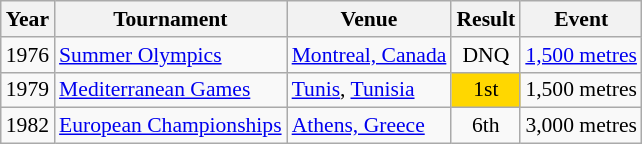<table class="wikitable" style="border-collapse: collapse; font-size: 90%;">
<tr>
<th>Year</th>
<th>Tournament</th>
<th>Venue</th>
<th>Result</th>
<th>Event</th>
</tr>
<tr>
<td>1976</td>
<td><a href='#'>Summer Olympics</a></td>
<td><a href='#'>Montreal, Canada</a></td>
<td align="center">DNQ</td>
<td><a href='#'>1,500 metres</a></td>
</tr>
<tr>
<td>1979</td>
<td><a href='#'>Mediterranean Games</a></td>
<td><a href='#'>Tunis</a>, <a href='#'>Tunisia</a></td>
<td bgcolor=gold align="center">1st</td>
<td>1,500 metres</td>
</tr>
<tr>
<td>1982</td>
<td><a href='#'>European Championships</a></td>
<td><a href='#'>Athens, Greece</a></td>
<td align="center">6th</td>
<td>3,000 metres</td>
</tr>
</table>
